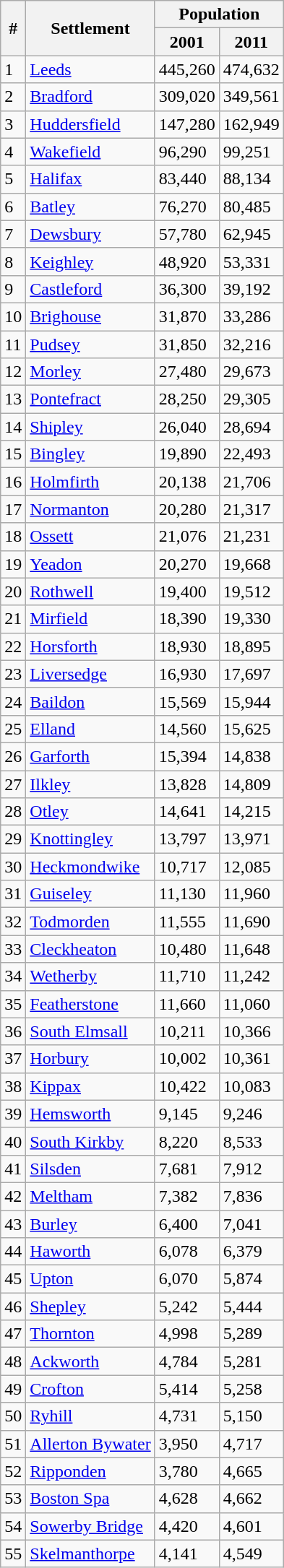<table class="wikitable sortable">
<tr>
<th rowspan=2>#</th>
<th rowspan=2>Settlement</th>
<th colspan=2>Population</th>
</tr>
<tr>
<th>2001</th>
<th>2011</th>
</tr>
<tr>
<td>1</td>
<td><a href='#'>Leeds</a></td>
<td>445,260</td>
<td>474,632</td>
</tr>
<tr>
<td>2</td>
<td><a href='#'>Bradford</a></td>
<td>309,020</td>
<td>349,561</td>
</tr>
<tr>
<td>3</td>
<td><a href='#'>Huddersfield</a></td>
<td>147,280</td>
<td>162,949</td>
</tr>
<tr>
<td>4</td>
<td><a href='#'>Wakefield</a></td>
<td>96,290</td>
<td>99,251</td>
</tr>
<tr>
<td>5</td>
<td><a href='#'>Halifax</a></td>
<td>83,440</td>
<td>88,134</td>
</tr>
<tr>
<td>6</td>
<td><a href='#'>Batley</a></td>
<td>76,270</td>
<td>80,485</td>
</tr>
<tr>
<td>7</td>
<td><a href='#'>Dewsbury</a></td>
<td>57,780</td>
<td>62,945</td>
</tr>
<tr>
<td>8</td>
<td><a href='#'>Keighley</a></td>
<td>48,920</td>
<td>53,331</td>
</tr>
<tr>
<td>9</td>
<td><a href='#'>Castleford</a></td>
<td>36,300</td>
<td>39,192</td>
</tr>
<tr>
<td>10</td>
<td><a href='#'>Brighouse</a></td>
<td>31,870</td>
<td>33,286</td>
</tr>
<tr>
<td>11</td>
<td><a href='#'>Pudsey</a></td>
<td>31,850</td>
<td>32,216</td>
</tr>
<tr>
<td>12</td>
<td><a href='#'>Morley</a></td>
<td>27,480</td>
<td>29,673</td>
</tr>
<tr>
<td>13</td>
<td><a href='#'>Pontefract</a></td>
<td>28,250</td>
<td>29,305</td>
</tr>
<tr>
<td>14</td>
<td><a href='#'>Shipley</a></td>
<td>26,040</td>
<td>28,694</td>
</tr>
<tr>
<td>15</td>
<td><a href='#'>Bingley</a></td>
<td>19,890</td>
<td>22,493</td>
</tr>
<tr>
<td>16</td>
<td><a href='#'>Holmfirth</a></td>
<td>20,138</td>
<td>21,706</td>
</tr>
<tr>
<td>17</td>
<td><a href='#'>Normanton</a></td>
<td>20,280</td>
<td>21,317</td>
</tr>
<tr>
<td>18</td>
<td><a href='#'>Ossett</a></td>
<td>21,076</td>
<td>21,231</td>
</tr>
<tr>
<td>19</td>
<td><a href='#'>Yeadon</a></td>
<td>20,270</td>
<td>19,668</td>
</tr>
<tr>
<td>20</td>
<td><a href='#'>Rothwell</a></td>
<td>19,400</td>
<td>19,512</td>
</tr>
<tr>
<td>21</td>
<td><a href='#'>Mirfield</a></td>
<td>18,390</td>
<td>19,330</td>
</tr>
<tr>
<td>22</td>
<td><a href='#'>Horsforth</a></td>
<td>18,930</td>
<td>18,895</td>
</tr>
<tr>
<td>23</td>
<td><a href='#'>Liversedge</a></td>
<td>16,930</td>
<td>17,697</td>
</tr>
<tr>
<td>24</td>
<td><a href='#'>Baildon</a></td>
<td>15,569</td>
<td>15,944</td>
</tr>
<tr>
<td>25</td>
<td><a href='#'>Elland</a></td>
<td>14,560</td>
<td>15,625</td>
</tr>
<tr>
<td>26</td>
<td><a href='#'>Garforth</a></td>
<td>15,394</td>
<td>14,838</td>
</tr>
<tr>
<td>27</td>
<td><a href='#'>Ilkley</a></td>
<td>13,828</td>
<td>14,809</td>
</tr>
<tr>
<td>28</td>
<td><a href='#'>Otley</a></td>
<td>14,641</td>
<td>14,215</td>
</tr>
<tr>
<td>29</td>
<td><a href='#'>Knottingley</a></td>
<td>13,797</td>
<td>13,971</td>
</tr>
<tr>
<td>30</td>
<td><a href='#'>Heckmondwike</a></td>
<td>10,717</td>
<td>12,085</td>
</tr>
<tr>
<td>31</td>
<td><a href='#'>Guiseley</a></td>
<td>11,130</td>
<td>11,960</td>
</tr>
<tr>
<td>32</td>
<td><a href='#'>Todmorden</a></td>
<td>11,555</td>
<td>11,690</td>
</tr>
<tr>
<td>33</td>
<td><a href='#'>Cleckheaton</a></td>
<td>10,480</td>
<td>11,648</td>
</tr>
<tr>
<td>34</td>
<td><a href='#'>Wetherby</a></td>
<td>11,710</td>
<td>11,242</td>
</tr>
<tr>
<td>35</td>
<td><a href='#'>Featherstone</a></td>
<td>11,660</td>
<td>11,060</td>
</tr>
<tr>
<td>36</td>
<td><a href='#'>South Elmsall</a></td>
<td>10,211</td>
<td>10,366</td>
</tr>
<tr>
<td>37</td>
<td><a href='#'>Horbury</a></td>
<td>10,002</td>
<td>10,361</td>
</tr>
<tr>
<td>38</td>
<td><a href='#'>Kippax</a></td>
<td>10,422</td>
<td>10,083</td>
</tr>
<tr>
<td>39</td>
<td><a href='#'>Hemsworth</a></td>
<td>9,145</td>
<td>9,246</td>
</tr>
<tr>
<td>40</td>
<td><a href='#'>South Kirkby</a></td>
<td>8,220</td>
<td>8,533</td>
</tr>
<tr>
<td>41</td>
<td><a href='#'>Silsden</a></td>
<td>7,681</td>
<td>7,912</td>
</tr>
<tr>
<td>42</td>
<td><a href='#'>Meltham</a></td>
<td>7,382</td>
<td>7,836</td>
</tr>
<tr>
<td>43</td>
<td><a href='#'>Burley</a></td>
<td>6,400</td>
<td>7,041</td>
</tr>
<tr>
<td>44</td>
<td><a href='#'>Haworth</a></td>
<td>6,078</td>
<td>6,379</td>
</tr>
<tr>
<td>45</td>
<td><a href='#'>Upton</a></td>
<td>6,070</td>
<td>5,874</td>
</tr>
<tr>
<td>46</td>
<td><a href='#'>Shepley</a></td>
<td>5,242</td>
<td>5,444</td>
</tr>
<tr>
<td>47</td>
<td><a href='#'>Thornton</a></td>
<td>4,998</td>
<td>5,289</td>
</tr>
<tr>
<td>48</td>
<td><a href='#'>Ackworth</a></td>
<td>4,784</td>
<td>5,281</td>
</tr>
<tr>
<td>49</td>
<td><a href='#'>Crofton</a></td>
<td>5,414</td>
<td>5,258</td>
</tr>
<tr>
<td>50</td>
<td><a href='#'>Ryhill</a></td>
<td>4,731</td>
<td>5,150</td>
</tr>
<tr>
<td>51</td>
<td><a href='#'>Allerton Bywater</a></td>
<td>3,950</td>
<td>4,717</td>
</tr>
<tr>
<td>52</td>
<td><a href='#'>Ripponden</a></td>
<td>3,780</td>
<td>4,665</td>
</tr>
<tr>
<td>53</td>
<td><a href='#'>Boston Spa</a></td>
<td>4,628</td>
<td>4,662</td>
</tr>
<tr>
<td>54</td>
<td><a href='#'>Sowerby Bridge</a></td>
<td>4,420</td>
<td>4,601</td>
</tr>
<tr>
<td>55</td>
<td><a href='#'>Skelmanthorpe</a></td>
<td>4,141</td>
<td>4,549</td>
</tr>
</table>
